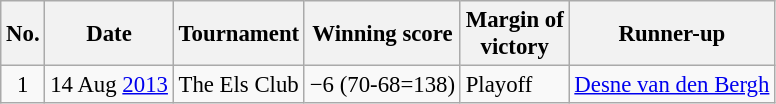<table class="wikitable" style="font-size:95%;">
<tr>
<th>No.</th>
<th>Date</th>
<th>Tournament</th>
<th>Winning score</th>
<th>Margin of<br>victory</th>
<th>Runner-up</th>
</tr>
<tr>
<td align=center>1</td>
<td align=right>14 Aug <a href='#'>2013</a></td>
<td>The Els Club</td>
<td>−6 (70-68=138)</td>
<td>Playoff</td>
<td> <a href='#'>Desne van den Bergh</a></td>
</tr>
</table>
